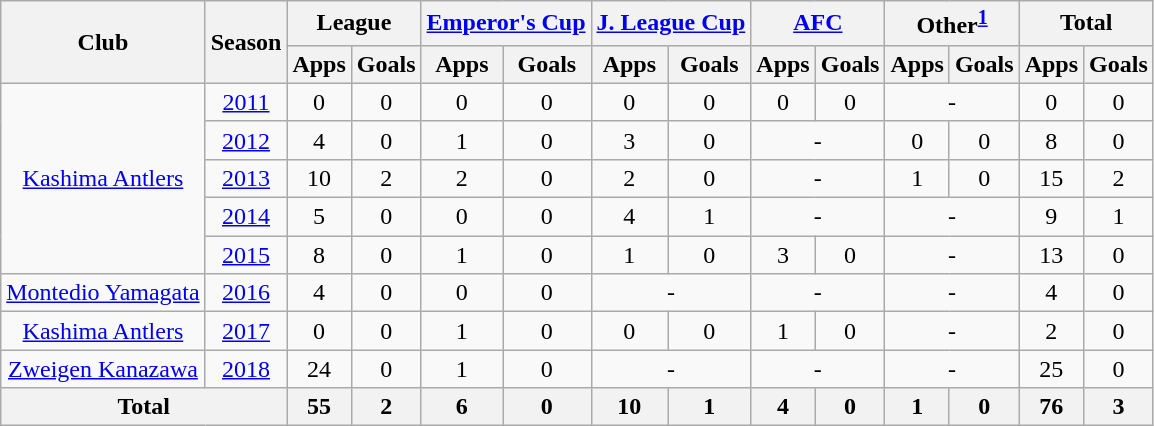<table class="wikitable" style="text-align:center;">
<tr>
<th rowspan="2">Club</th>
<th rowspan="2">Season</th>
<th colspan="2">League</th>
<th colspan="2"><a href='#'>Emperor's Cup</a></th>
<th colspan="2"><a href='#'>J. League Cup</a></th>
<th colspan="2"><a href='#'>AFC</a></th>
<th colspan="2">Other<sup><a href='#'>1</a></sup></th>
<th colspan="2">Total</th>
</tr>
<tr>
<th>Apps</th>
<th>Goals</th>
<th>Apps</th>
<th>Goals</th>
<th>Apps</th>
<th>Goals</th>
<th>Apps</th>
<th>Goals</th>
<th>Apps</th>
<th>Goals</th>
<th>Apps</th>
<th>Goals</th>
</tr>
<tr>
<td rowspan="5"><a href='#'>Kashima Antlers</a></td>
<td><a href='#'>2011</a></td>
<td>0</td>
<td>0</td>
<td>0</td>
<td>0</td>
<td>0</td>
<td>0</td>
<td>0</td>
<td>0</td>
<td colspan="2">-</td>
<td>0</td>
<td>0</td>
</tr>
<tr>
<td><a href='#'>2012</a></td>
<td>4</td>
<td>0</td>
<td>1</td>
<td>0</td>
<td>3</td>
<td>0</td>
<td colspan="2">-</td>
<td>0</td>
<td>0</td>
<td>8</td>
<td>0</td>
</tr>
<tr>
<td><a href='#'>2013</a></td>
<td>10</td>
<td>2</td>
<td>2</td>
<td>0</td>
<td>2</td>
<td>0</td>
<td colspan="2">-</td>
<td>1</td>
<td>0</td>
<td>15</td>
<td>2</td>
</tr>
<tr>
<td><a href='#'>2014</a></td>
<td>5</td>
<td>0</td>
<td>0</td>
<td>0</td>
<td>4</td>
<td>1</td>
<td colspan="2">-</td>
<td colspan="2">-</td>
<td>9</td>
<td>1</td>
</tr>
<tr>
<td><a href='#'>2015</a></td>
<td>8</td>
<td>0</td>
<td>1</td>
<td>0</td>
<td>1</td>
<td>0</td>
<td>3</td>
<td>0</td>
<td colspan="2">-</td>
<td>13</td>
<td>0</td>
</tr>
<tr>
<td><a href='#'>Montedio Yamagata</a></td>
<td><a href='#'>2016</a></td>
<td>4</td>
<td>0</td>
<td>0</td>
<td>0</td>
<td colspan="2">-</td>
<td colspan="2">-</td>
<td colspan="2">-</td>
<td>4</td>
<td>0</td>
</tr>
<tr>
<td rowspan="1"><a href='#'>Kashima Antlers</a></td>
<td><a href='#'>2017</a></td>
<td>0</td>
<td>0</td>
<td>1</td>
<td>0</td>
<td>0</td>
<td>0</td>
<td>1</td>
<td>0</td>
<td colspan="2">-</td>
<td>2</td>
<td>0</td>
</tr>
<tr>
<td rowspan="1"><a href='#'>Zweigen Kanazawa</a></td>
<td><a href='#'>2018</a></td>
<td>24</td>
<td>0</td>
<td>1</td>
<td>0</td>
<td colspan="2">-</td>
<td colspan="2">-</td>
<td colspan="2">-</td>
<td>25</td>
<td>0</td>
</tr>
<tr>
<th colspan="2">Total</th>
<th>55</th>
<th>2</th>
<th>6</th>
<th>0</th>
<th>10</th>
<th>1</th>
<th>4</th>
<th>0</th>
<th>1</th>
<th>0</th>
<th>76</th>
<th>3</th>
</tr>
</table>
